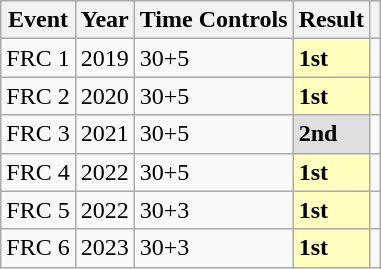<table class="wikitable">
<tr>
<th>Event</th>
<th>Year</th>
<th>Time Controls</th>
<th>Result</th>
<th></th>
</tr>
<tr>
<td>FRC 1</td>
<td>2019</td>
<td>30+5</td>
<td style="background:#FFFFBF;"><strong>1st</strong></td>
<td></td>
</tr>
<tr>
<td>FRC 2</td>
<td>2020</td>
<td>30+5</td>
<td style="background:#FFFFBF;"><strong>1st</strong></td>
<td></td>
</tr>
<tr>
<td>FRC 3</td>
<td>2021</td>
<td>30+5</td>
<td style="background:#DFDFDF;"><strong>2nd</strong></td>
<td></td>
</tr>
<tr>
<td>FRC 4</td>
<td>2022</td>
<td>30+5</td>
<td style="background:#FFFFBF;"><strong>1st</strong></td>
<td></td>
</tr>
<tr>
<td>FRC 5</td>
<td>2022</td>
<td>30+3</td>
<td style="background:#FFFFBF;"><strong>1st</strong></td>
<td></td>
</tr>
<tr>
<td>FRC 6</td>
<td>2023</td>
<td>30+3</td>
<td style="background:#FFFFBF;"><strong>1st</strong></td>
<td></td>
</tr>
</table>
